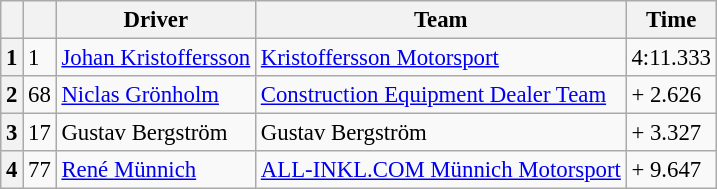<table class="wikitable" style="font-size:95%">
<tr>
<th></th>
<th></th>
<th>Driver</th>
<th>Team</th>
<th>Time</th>
</tr>
<tr>
<th>1</th>
<td>1</td>
<td> <a href='#'>Johan Kristoffersson</a></td>
<td><a href='#'>Kristoffersson Motorsport</a></td>
<td>4:11.333</td>
</tr>
<tr>
<th>2</th>
<td>68</td>
<td> <a href='#'>Niclas Grönholm</a></td>
<td><a href='#'>Construction Equipment Dealer Team</a></td>
<td>+ 2.626</td>
</tr>
<tr>
<th>3</th>
<td>17</td>
<td> Gustav Bergström</td>
<td>Gustav Bergström</td>
<td>+ 3.327</td>
</tr>
<tr>
<th>4</th>
<td>77</td>
<td> <a href='#'>René Münnich</a></td>
<td><a href='#'>ALL-INKL.COM Münnich Motorsport</a></td>
<td>+ 9.647</td>
</tr>
</table>
